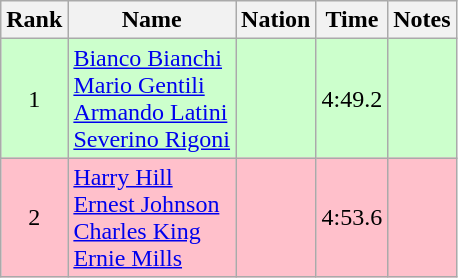<table class="wikitable sortable" style="text-align:center">
<tr>
<th>Rank</th>
<th>Name</th>
<th>Nation</th>
<th>Time</th>
<th>Notes</th>
</tr>
<tr bgcolor=ccffcc>
<td>1</td>
<td align=left><a href='#'>Bianco Bianchi</a><br><a href='#'>Mario Gentili</a><br><a href='#'>Armando Latini</a><br><a href='#'>Severino Rigoni</a></td>
<td align=left></td>
<td>4:49.2</td>
<td></td>
</tr>
<tr bgcolor=pink>
<td>2</td>
<td align=left><a href='#'>Harry Hill</a><br><a href='#'>Ernest Johnson</a><br><a href='#'>Charles King</a><br><a href='#'>Ernie Mills</a></td>
<td align=left></td>
<td>4:53.6</td>
<td></td>
</tr>
</table>
